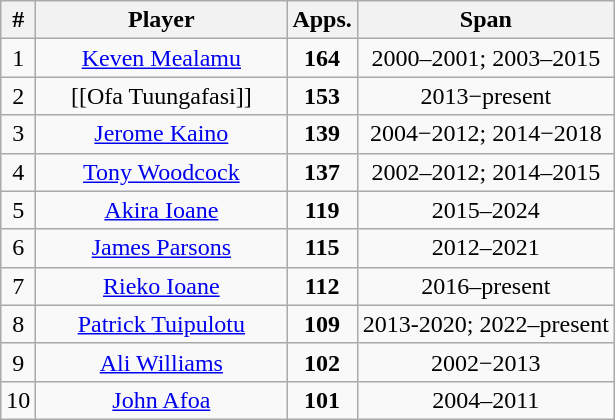<table class="wikitable sortable" style="text-align:center;">
<tr>
<th>#</th>
<th style="width:160px">Player</th>
<th>Apps.</th>
<th>Span</th>
</tr>
<tr>
<td>1</td>
<td><a href='#'>Keven Mealamu</a></td>
<td><strong>164</strong></td>
<td>2000–2001; 2003–2015</td>
</tr>
<tr>
<td>2</td>
<td>[[Ofa Tuungafasi]]</td>
<td><strong>153</strong></td>
<td>2013−present</td>
</tr>
<tr>
<td>3</td>
<td><a href='#'>Jerome Kaino</a></td>
<td><strong>139</strong></td>
<td>2004−2012; 2014−2018</td>
</tr>
<tr>
<td>4</td>
<td><a href='#'>Tony Woodcock</a></td>
<td><strong>137</strong></td>
<td>2002–2012; 2014–2015</td>
</tr>
<tr>
<td>5</td>
<td><a href='#'>Akira Ioane</a></td>
<td><strong>119</strong></td>
<td>2015–2024</td>
</tr>
<tr>
<td>6</td>
<td><a href='#'>James Parsons</a></td>
<td><strong>115</strong></td>
<td>2012–2021</td>
</tr>
<tr>
<td>7</td>
<td><a href='#'>Rieko Ioane</a></td>
<td><strong>112</strong></td>
<td>2016–present</td>
</tr>
<tr>
<td>8</td>
<td><a href='#'>Patrick Tuipulotu</a></td>
<td><strong>109</strong></td>
<td>2013-2020; 2022–present</td>
</tr>
<tr>
<td>9</td>
<td><a href='#'>Ali Williams</a></td>
<td><strong>102</strong></td>
<td>2002−2013</td>
</tr>
<tr>
<td>10</td>
<td><a href='#'>John Afoa</a></td>
<td><strong>101</strong></td>
<td>2004–2011</td>
</tr>
</table>
